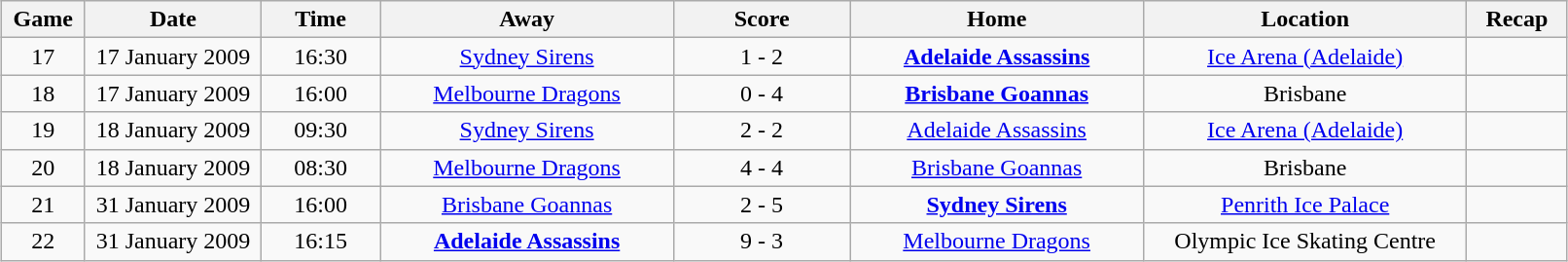<table class="wikitable" width="85%" style="margin: 1em auto 1em auto">
<tr>
<th width="1%">Game</th>
<th width="6%">Date</th>
<th width="4%">Time</th>
<th width="10%">Away</th>
<th width="6%">Score</th>
<th width="10%">Home</th>
<th width="11%">Location</th>
<th width="2%">Recap</th>
</tr>
<tr align="center">
<td>17</td>
<td>17 January 2009</td>
<td>16:30</td>
<td><a href='#'>Sydney Sirens</a></td>
<td>1 - 2</td>
<td><strong><a href='#'>Adelaide Assassins</a></strong></td>
<td><a href='#'>Ice Arena (Adelaide)</a></td>
<td> </td>
</tr>
<tr align="center">
<td>18</td>
<td>17 January 2009</td>
<td>16:00</td>
<td><a href='#'>Melbourne Dragons</a></td>
<td>0 - 4</td>
<td><strong><a href='#'>Brisbane Goannas</a></strong></td>
<td>Brisbane</td>
<td> </td>
</tr>
<tr align="center">
<td>19</td>
<td>18 January 2009</td>
<td>09:30</td>
<td><a href='#'>Sydney Sirens</a></td>
<td>2 - 2</td>
<td><a href='#'>Adelaide Assassins</a></td>
<td><a href='#'>Ice Arena (Adelaide)</a></td>
<td> </td>
</tr>
<tr align="center">
<td>20</td>
<td>18 January 2009</td>
<td>08:30</td>
<td><a href='#'>Melbourne Dragons</a></td>
<td>4 - 4</td>
<td><a href='#'>Brisbane Goannas</a></td>
<td>Brisbane</td>
<td> </td>
</tr>
<tr align="center">
<td>21</td>
<td>31 January 2009</td>
<td>16:00</td>
<td><a href='#'>Brisbane Goannas</a></td>
<td>2 - 5</td>
<td><strong><a href='#'>Sydney Sirens</a></strong></td>
<td><a href='#'>Penrith Ice Palace</a></td>
<td> </td>
</tr>
<tr align="center">
<td>22</td>
<td>31 January 2009</td>
<td>16:15</td>
<td><strong><a href='#'>Adelaide Assassins</a></strong></td>
<td>9 - 3</td>
<td><a href='#'>Melbourne Dragons</a></td>
<td>Olympic Ice Skating Centre</td>
<td> </td>
</tr>
</table>
